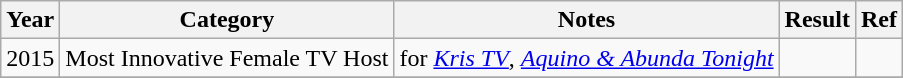<table class="wikitable">
<tr>
<th>Year</th>
<th>Category</th>
<th>Notes</th>
<th>Result</th>
<th>Ref</th>
</tr>
<tr>
<td>2015</td>
<td>Most Innovative Female TV Host</td>
<td>for <em><a href='#'>Kris TV</a></em>, <em><a href='#'>Aquino & Abunda Tonight</a></em></td>
<td></td>
<td></td>
</tr>
<tr>
</tr>
</table>
